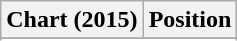<table class="wikitable sortable plainrowheaders" style="text-align:center">
<tr>
<th scope="col">Chart (2015)</th>
<th scope="col">Position</th>
</tr>
<tr>
</tr>
<tr>
</tr>
</table>
